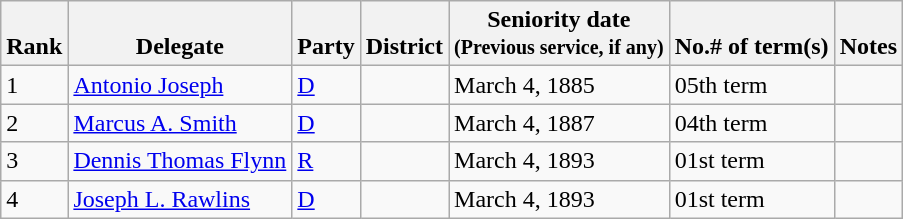<table class="wikitable sortable">
<tr valign=bottom>
<th>Rank</th>
<th>Delegate</th>
<th>Party</th>
<th>District</th>
<th>Seniority date<br><small>(Previous service, if any)</small><br></th>
<th>No.# of term(s)</th>
<th>Notes</th>
</tr>
<tr>
<td>1</td>
<td><a href='#'>Antonio Joseph</a></td>
<td><a href='#'>D</a></td>
<td></td>
<td>March 4, 1885</td>
<td>05th term</td>
<td></td>
</tr>
<tr>
<td>2</td>
<td><a href='#'>Marcus A. Smith</a></td>
<td><a href='#'>D</a></td>
<td></td>
<td>March 4, 1887</td>
<td>04th term</td>
<td></td>
</tr>
<tr>
<td>3</td>
<td><a href='#'>Dennis Thomas Flynn</a></td>
<td><a href='#'>R</a></td>
<td></td>
<td>March 4, 1893</td>
<td>01st term</td>
<td></td>
</tr>
<tr>
<td>4</td>
<td><a href='#'>Joseph L. Rawlins</a></td>
<td><a href='#'>D</a></td>
<td></td>
<td>March 4, 1893</td>
<td>01st term</td>
<td></td>
</tr>
</table>
